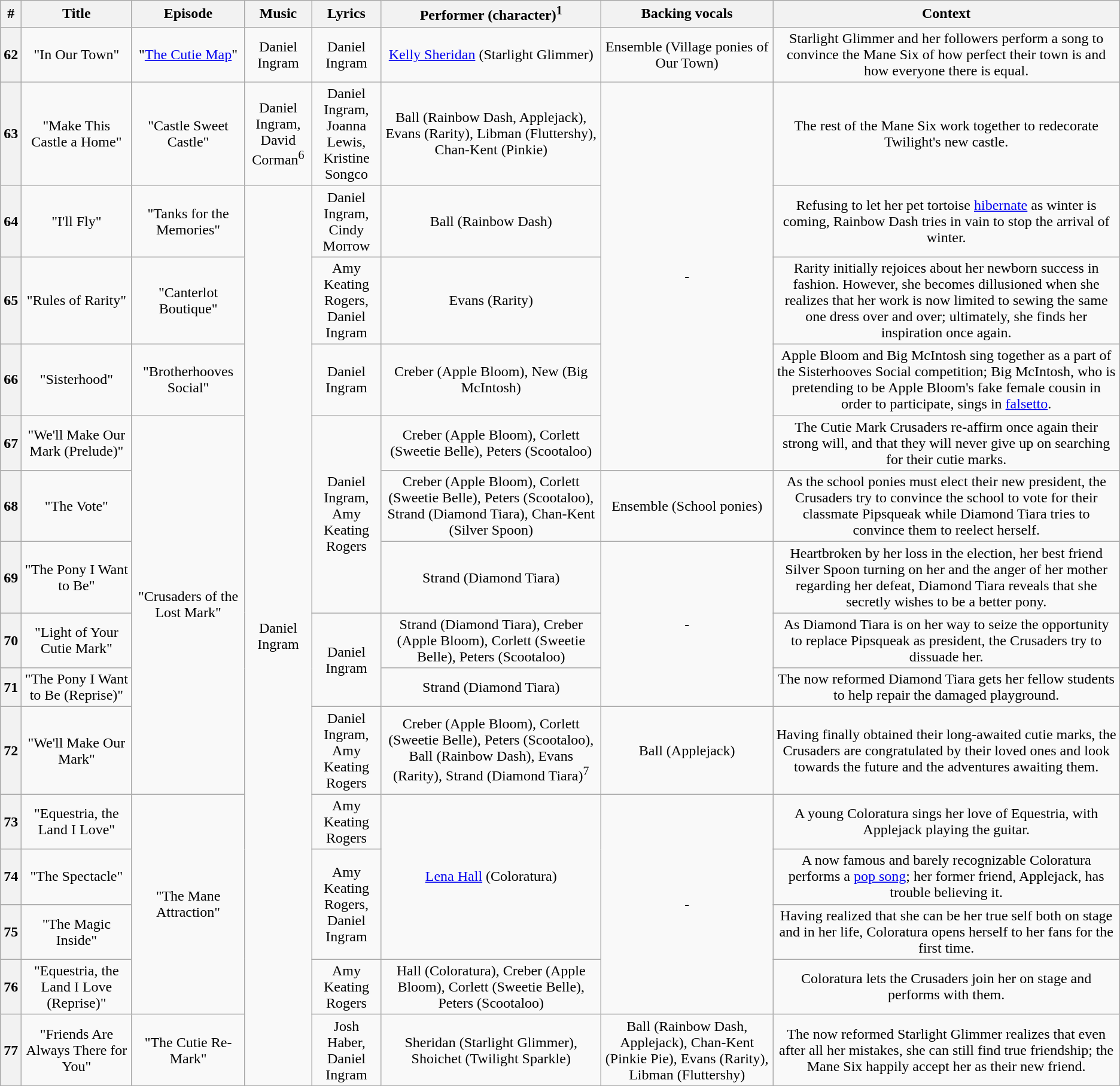<table class="wikitable sortable" style="text-align: center">
<tr>
<th>#</th>
<th><strong>Title</strong></th>
<th><strong>Episode</strong></th>
<th>Music</th>
<th>Lyrics</th>
<th><strong>Performer (character)</strong><sup>1</sup></th>
<th><strong>Backing vocals</strong></th>
<th>Context</th>
</tr>
<tr>
<th>62</th>
<td>"In Our Town"</td>
<td>"<a href='#'>The Cutie Map</a>"</td>
<td>Daniel Ingram</td>
<td>Daniel Ingram</td>
<td><a href='#'>Kelly Sheridan</a> (Starlight Glimmer)</td>
<td>Ensemble (Village ponies of Our Town)</td>
<td>Starlight Glimmer and her followers perform a song to convince the Mane Six of how perfect their town is and how everyone there is equal.</td>
</tr>
<tr>
<th>63</th>
<td>"Make This Castle a Home"</td>
<td>"Castle Sweet Castle"</td>
<td>Daniel Ingram,<br>David Corman<sup>6</sup></td>
<td>Daniel Ingram,<br>Joanna Lewis,<br>Kristine Songco</td>
<td>Ball (Rainbow Dash, Applejack), Evans (Rarity), Libman (Fluttershy), Chan-Kent (Pinkie)</td>
<td rowspan=5>-</td>
<td>The rest of the Mane Six work together to redecorate Twilight's new castle.</td>
</tr>
<tr>
<th>64</th>
<td>"I'll Fly"</td>
<td>"Tanks for the Memories"</td>
<td rowspan=14>Daniel Ingram</td>
<td>Daniel Ingram,<br>Cindy Morrow</td>
<td>Ball (Rainbow Dash)</td>
<td>Refusing to let her pet tortoise <a href='#'>hibernate</a> as winter is coming, Rainbow Dash tries in vain to stop the arrival of winter.</td>
</tr>
<tr>
<th>65</th>
<td>"Rules of Rarity"</td>
<td>"Canterlot Boutique"</td>
<td>Amy Keating Rogers,<br>Daniel Ingram</td>
<td>Evans (Rarity)</td>
<td>Rarity initially rejoices about her newborn success in fashion. However, she becomes dillusioned when she realizes that her work is now limited to sewing the same one dress over and over; ultimately, she finds her inspiration once again.</td>
</tr>
<tr>
<th>66</th>
<td>"Sisterhood"</td>
<td>"Brotherhooves Social"</td>
<td>Daniel Ingram</td>
<td>Creber (Apple Bloom), New (Big McIntosh)</td>
<td>Apple Bloom and Big McIntosh sing together as a part of the Sisterhooves Social competition; Big McIntosh, who is pretending to be Apple Bloom's fake female cousin in order to participate, sings in <a href='#'>falsetto</a>.</td>
</tr>
<tr>
<th>67</th>
<td>"We'll Make Our Mark (Prelude)"</td>
<td rowspan=6>"Crusaders of the Lost Mark"</td>
<td rowspan=3>Daniel Ingram,<br>Amy Keating Rogers</td>
<td>Creber (Apple Bloom), Corlett (Sweetie Belle), Peters (Scootaloo)</td>
<td>The Cutie Mark Crusaders re-affirm once again their strong will, and that they will never give up on searching for their cutie marks.</td>
</tr>
<tr>
<th>68</th>
<td>"The Vote"</td>
<td>Creber (Apple Bloom), Corlett (Sweetie Belle), Peters (Scootaloo), Strand (Diamond Tiara), Chan-Kent (Silver Spoon)</td>
<td>Ensemble (School ponies)</td>
<td>As the school ponies must elect their new president, the Crusaders try to convince the school to vote for their classmate Pipsqueak while Diamond Tiara tries to convince them to reelect herself.</td>
</tr>
<tr>
<th>69</th>
<td>"The Pony I Want to Be"</td>
<td>Strand (Diamond Tiara)</td>
<td rowspan=3>-</td>
<td>Heartbroken by her loss in the election, her best friend Silver Spoon turning on her and the anger of her mother regarding her defeat, Diamond Tiara reveals that she secretly wishes to be a better pony.</td>
</tr>
<tr>
<th>70</th>
<td>"Light of Your Cutie Mark"</td>
<td rowspan=2>Daniel Ingram</td>
<td>Strand (Diamond Tiara), Creber (Apple Bloom), Corlett (Sweetie Belle), Peters (Scootaloo)</td>
<td>As Diamond Tiara is on her way to seize the opportunity to replace Pipsqueak as president, the Crusaders try to dissuade her.</td>
</tr>
<tr>
<th>71</th>
<td>"The Pony I Want to Be (Reprise)"</td>
<td>Strand (Diamond Tiara)</td>
<td>The now reformed Diamond Tiara gets her fellow students to help repair the damaged playground.</td>
</tr>
<tr>
<th>72</th>
<td>"We'll Make Our Mark"</td>
<td>Daniel Ingram,<br>Amy Keating Rogers</td>
<td>Creber (Apple Bloom), Corlett (Sweetie Belle), Peters (Scootaloo), Ball (Rainbow Dash), Evans (Rarity), Strand (Diamond Tiara)<sup>7</sup></td>
<td>Ball (Applejack)</td>
<td>Having finally obtained their long-awaited cutie marks, the Crusaders are congratulated by their loved ones and look towards the future and the adventures awaiting them.</td>
</tr>
<tr>
<th>73</th>
<td>"Equestria, the Land I Love"</td>
<td rowspan=4>"The Mane Attraction"</td>
<td>Amy Keating Rogers</td>
<td rowspan=3><a href='#'>Lena Hall</a> (Coloratura)</td>
<td rowspan=4>-</td>
<td>A young Coloratura sings her love of Equestria, with Applejack playing the guitar.</td>
</tr>
<tr>
<th>74</th>
<td>"The Spectacle"</td>
<td rowspan=2>Amy Keating Rogers,<br>Daniel Ingram</td>
<td>A now famous and barely recognizable Coloratura performs a <a href='#'>pop song</a>; her former friend, Applejack, has trouble believing it.</td>
</tr>
<tr>
<th>75</th>
<td>"The Magic Inside"</td>
<td>Having realized that she can be her true self both on stage and in her life, Coloratura opens herself to her fans for the first time.</td>
</tr>
<tr>
<th>76</th>
<td>"Equestria, the Land I Love (Reprise)"</td>
<td>Amy Keating Rogers</td>
<td>Hall (Coloratura), Creber (Apple Bloom), Corlett (Sweetie Belle), Peters (Scootaloo)</td>
<td>Coloratura lets the Crusaders join her on stage and performs with them.</td>
</tr>
<tr>
<th>77</th>
<td>"Friends Are Always There for You"</td>
<td>"The Cutie Re-Mark"</td>
<td>Josh Haber,<br>Daniel Ingram</td>
<td>Sheridan (Starlight Glimmer), Shoichet (Twilight Sparkle)</td>
<td>Ball (Rainbow Dash, Applejack), Chan-Kent (Pinkie Pie), Evans (Rarity), Libman (Fluttershy)</td>
<td>The now reformed Starlight Glimmer realizes that even after all her mistakes, she can still find true friendship; the Mane Six happily accept her as their new friend.</td>
</tr>
</table>
